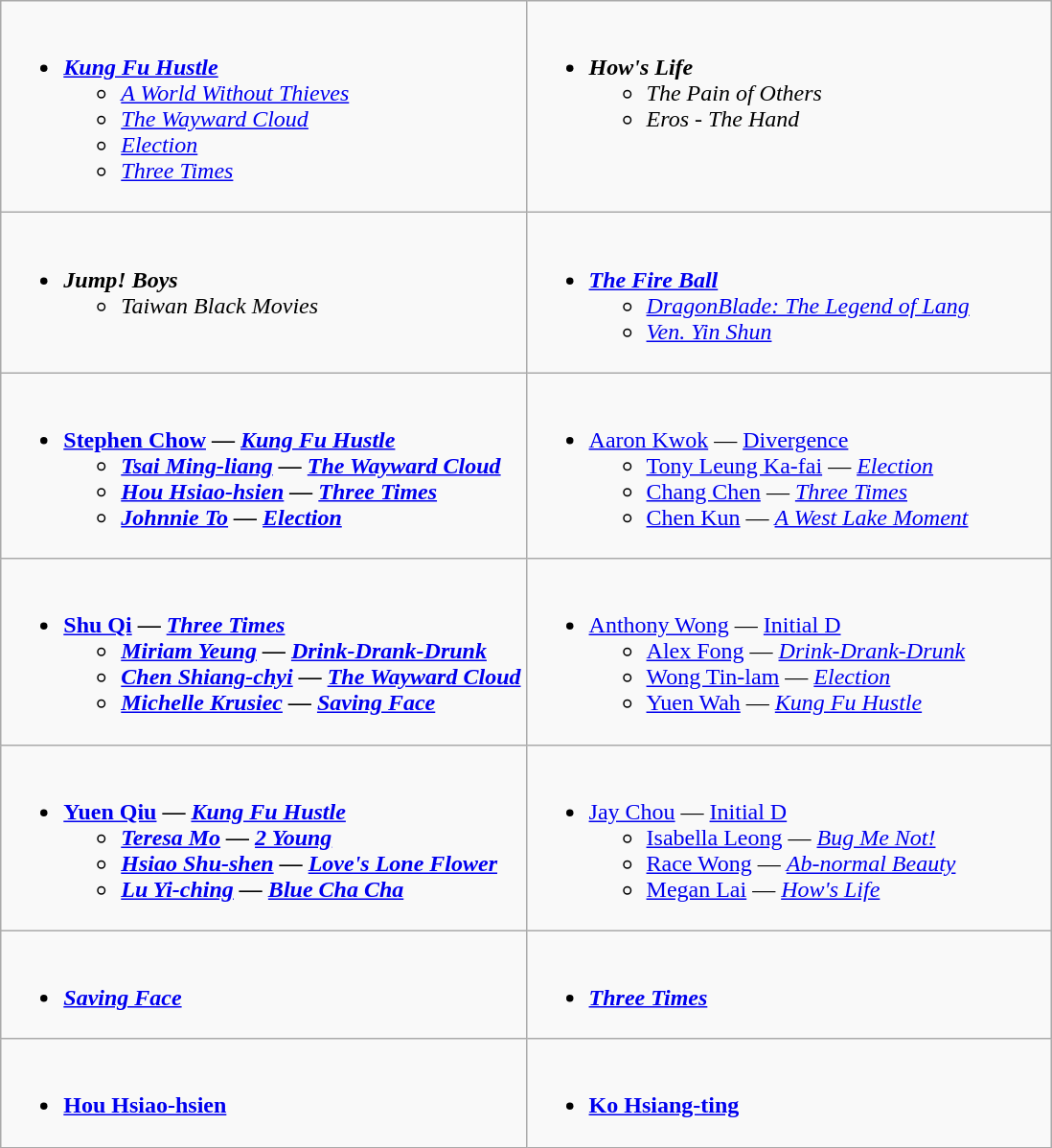<table class=wikitable>
<tr>
<td valign="top" width="50%"><br><ul><li><strong><em><a href='#'>Kung Fu Hustle</a></em></strong><ul><li><em><a href='#'>A World Without Thieves</a></em></li><li><em><a href='#'>The Wayward Cloud</a></em></li><li><em><a href='#'>Election</a></em></li><li><em><a href='#'>Three Times</a></em></li></ul></li></ul></td>
<td valign="top" width="50%"><br><ul><li><strong><em>How's Life</em></strong><ul><li><em>The Pain of Others</em></li><li><em>Eros - The Hand</em></li></ul></li></ul></td>
</tr>
<tr>
<td valign="top" width="50%"><br><ul><li><strong><em>Jump! Boys</em></strong><ul><li><em>Taiwan Black Movies</em></li></ul></li></ul></td>
<td valign="top" width="50%"><br><ul><li><strong><em><a href='#'>The Fire Ball</a></em></strong><ul><li><em><a href='#'>DragonBlade: The Legend of Lang</a></em></li><li><em><a href='#'>Ven. Yin Shun</a></em></li></ul></li></ul></td>
</tr>
<tr>
<td valign="top" width="50%"><br><ul><li><strong><a href='#'>Stephen Chow</a> — <em><a href='#'>Kung Fu Hustle</a><strong><em><ul><li><a href='#'>Tsai Ming-liang</a>  — </em><a href='#'>The Wayward Cloud</a><em></li><li><a href='#'>Hou Hsiao-hsien</a> — </em><a href='#'>Three Times</a><em></li><li><a href='#'>Johnnie To</a> — </em><a href='#'>Election</a><em></li></ul></li></ul></td>
<td valign="top" width="50%"><br><ul><li></strong><a href='#'>Aaron Kwok</a> — </em><a href='#'>Divergence</a></em></strong><ul><li><a href='#'>Tony Leung Ka-fai</a> — <em><a href='#'>Election</a></em></li><li><a href='#'>Chang Chen</a> — <em><a href='#'>Three Times</a></em></li><li><a href='#'>Chen Kun</a> — <em><a href='#'>A West Lake Moment</a></em></li></ul></li></ul></td>
</tr>
<tr>
<td valign="top" width="50%"><br><ul><li><strong><a href='#'>Shu Qi</a> — <em><a href='#'>Three Times</a><strong><em><ul><li><a href='#'>Miriam Yeung</a> — </em><a href='#'>Drink-Drank-Drunk</a><em></li><li><a href='#'>Chen Shiang-chyi</a> — </em><a href='#'>The Wayward Cloud</a><em></li><li><a href='#'>Michelle Krusiec</a> — </em><a href='#'>Saving Face</a><em></li></ul></li></ul></td>
<td valign="top" width="50%"><br><ul><li></strong><a href='#'>Anthony Wong</a> — </em><a href='#'>Initial D</a></em></strong><ul><li><a href='#'>Alex Fong</a> — <em><a href='#'>Drink-Drank-Drunk</a></em></li><li><a href='#'>Wong Tin-lam</a> — <em><a href='#'>Election</a></em></li><li><a href='#'>Yuen Wah</a> — <em><a href='#'>Kung Fu Hustle</a></em></li></ul></li></ul></td>
</tr>
<tr>
<td valign="top" width="50%"><br><ul><li><strong><a href='#'>Yuen Qiu</a> — <em><a href='#'>Kung Fu Hustle</a><strong><em><ul><li><a href='#'>Teresa Mo</a> — </em><a href='#'>2 Young</a><em></li><li><a href='#'>Hsiao Shu-shen</a> — </em><a href='#'>Love's Lone Flower</a><em></li><li><a href='#'>Lu Yi-ching</a> — </em><a href='#'>Blue Cha Cha</a><em></li></ul></li></ul></td>
<td valign="top" width="50%"><br><ul><li></strong><a href='#'>Jay Chou</a> — </em><a href='#'>Initial D</a></em></strong><ul><li><a href='#'>Isabella Leong</a> — <em><a href='#'>Bug Me Not!</a></em></li><li><a href='#'>Race Wong</a> — <em><a href='#'>Ab-normal Beauty</a></em></li><li><a href='#'>Megan Lai</a> — <em><a href='#'>How's Life</a></em></li></ul></li></ul></td>
</tr>
<tr>
<td valign="top" width="50%"><br><ul><li><strong><em><a href='#'>Saving Face</a></em></strong></li></ul></td>
<td valign="top" width="50%"><br><ul><li><strong><em><a href='#'>Three Times</a></em></strong></li></ul></td>
</tr>
<tr>
<td valign="top" width="50%"><br><ul><li><strong><a href='#'>Hou Hsiao-hsien</a></strong></li></ul></td>
<td valign="top" width="50%"><br><ul><li><strong><a href='#'>Ko Hsiang-ting</a></strong></li></ul></td>
</tr>
</table>
